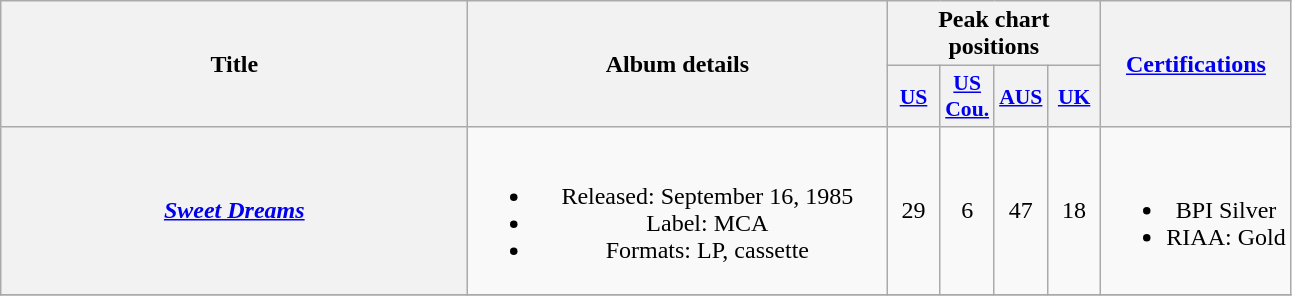<table class="wikitable plainrowheaders" style="text-align:center;" border="1">
<tr>
<th scope="col" rowspan="2" style="width:19em;">Title</th>
<th scope="col" rowspan="2" style="width:17em;">Album details</th>
<th scope="col" colspan="4">Peak chart<br>positions</th>
<th scope="col" rowspan="2"><a href='#'>Certifications</a></th>
</tr>
<tr>
<th scope="col" style="width:2em;font-size:90%;"><a href='#'>US</a><br></th>
<th scope="col" style="width:2em;font-size:90%;"><a href='#'>US<br>Cou.</a><br></th>
<th scope="col" style="width:2em;font-size:90%;"><a href='#'>AUS</a><br></th>
<th scope="col" style="width:2em;font-size:90%;"><a href='#'>UK</a><br></th>
</tr>
<tr>
<th scope="row"><em><a href='#'>Sweet Dreams</a></em></th>
<td><br><ul><li>Released: September 16, 1985</li><li>Label: MCA</li><li>Formats: LP, cassette</li></ul></td>
<td>29</td>
<td>6</td>
<td>47</td>
<td>18</td>
<td><br><ul><li>BPI Silver</li><li>RIAA: Gold</li></ul></td>
</tr>
<tr>
</tr>
</table>
